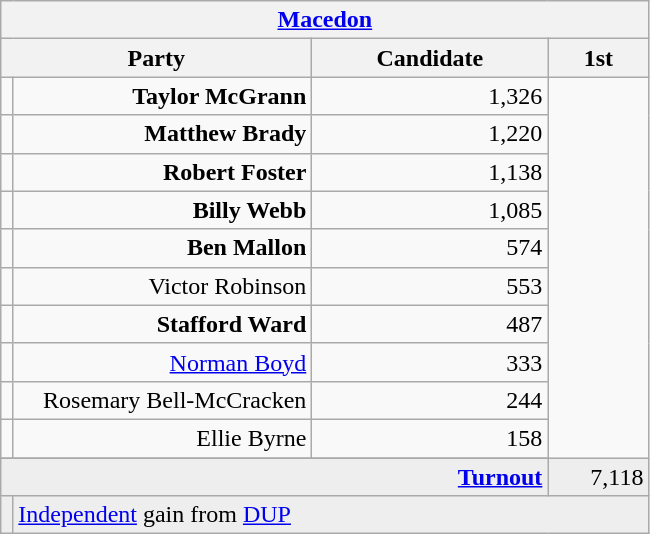<table class="wikitable">
<tr>
<th colspan="4" align="center"><a href='#'>Macedon</a></th>
</tr>
<tr>
<th colspan="2" align="center" width=200>Party</th>
<th width=150>Candidate</th>
<th width=60>1st </th>
</tr>
<tr>
<td></td>
<td align="right"><strong>Taylor McGrann</strong></td>
<td align="right">1,326</td>
</tr>
<tr>
<td></td>
<td align="right"><strong>Matthew Brady</strong></td>
<td align="right">1,220</td>
</tr>
<tr>
<td></td>
<td align="right"><strong>Robert Foster</strong></td>
<td align="right">1,138</td>
</tr>
<tr>
<td></td>
<td align="right"><strong>Billy Webb</strong></td>
<td align="right">1,085</td>
</tr>
<tr>
<td></td>
<td align="right"><strong>Ben Mallon</strong></td>
<td align="right">574</td>
</tr>
<tr>
<td></td>
<td align="right">Victor Robinson</td>
<td align="right">553</td>
</tr>
<tr>
<td></td>
<td align="right"><strong>Stafford Ward</strong></td>
<td align="right">487</td>
</tr>
<tr>
<td></td>
<td align="right"><a href='#'>Norman Boyd</a></td>
<td align="right">333</td>
</tr>
<tr>
<td></td>
<td align="right">Rosemary Bell-McCracken</td>
<td align="right">244</td>
</tr>
<tr>
<td></td>
<td align="right">Ellie Byrne</td>
<td align="right">158</td>
</tr>
<tr>
</tr>
<tr bgcolor="EEEEEE">
<td colspan=3 align="right"><strong><a href='#'>Turnout</a></strong></td>
<td align="right">7,118</td>
</tr>
<tr bgcolor="EEEEEE">
<td bgcolor=></td>
<td colspan=4 bgcolor="EEEEEE"><a href='#'>Independent</a> gain from <a href='#'>DUP</a></td>
</tr>
</table>
